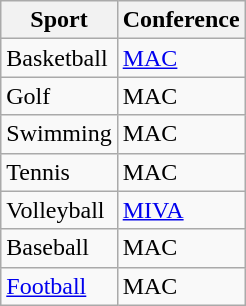<table class="wikitable floatright">
<tr>
<th>Sport</th>
<th>Conference</th>
</tr>
<tr>
<td>Basketball</td>
<td><a href='#'>MAC</a></td>
</tr>
<tr>
<td>Golf</td>
<td>MAC</td>
</tr>
<tr>
<td>Swimming</td>
<td>MAC</td>
</tr>
<tr>
<td>Tennis</td>
<td>MAC</td>
</tr>
<tr>
<td>Volleyball</td>
<td><a href='#'>MIVA</a></td>
</tr>
<tr>
<td>Baseball</td>
<td>MAC</td>
</tr>
<tr>
<td><a href='#'>Football</a></td>
<td>MAC</td>
</tr>
</table>
